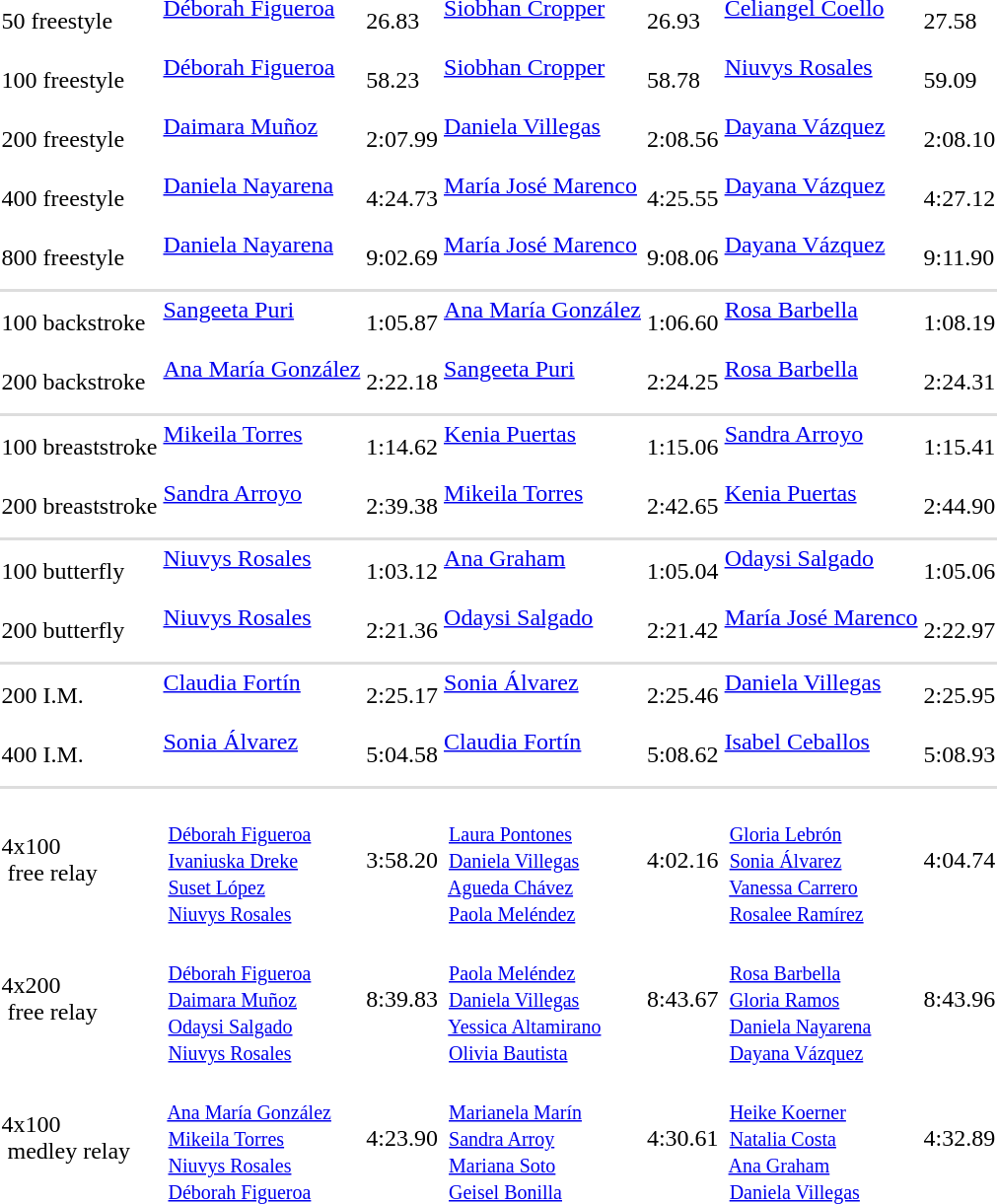<table>
<tr>
<td>50 freestyle</td>
<td><a href='#'>Déborah Figueroa</a> <small><br>   </small></td>
<td>26.83</td>
<td><a href='#'>Siobhan Cropper</a> <small><br>   </small></td>
<td>26.93</td>
<td><a href='#'>Celiangel Coello</a> <small><br>   </small></td>
<td>27.58</td>
</tr>
<tr>
<td>100 freestyle</td>
<td><a href='#'>Déborah Figueroa</a> <small><br>   </small></td>
<td>58.23</td>
<td><a href='#'>Siobhan Cropper</a> <small><br>   </small></td>
<td>58.78</td>
<td><a href='#'>Niuvys Rosales</a> <small><br>   </small></td>
<td>59.09</td>
</tr>
<tr>
<td>200 freestyle</td>
<td><a href='#'>Daimara Muñoz</a> <small><br>   </small></td>
<td>2:07.99</td>
<td><a href='#'>Daniela Villegas</a> <small><br>   </small></td>
<td>2:08.56</td>
<td><a href='#'>Dayana Vázquez</a> <small><br>   </small></td>
<td>2:08.10</td>
</tr>
<tr>
<td>400 freestyle</td>
<td><a href='#'>Daniela Nayarena</a> <small><br>   </small></td>
<td>4:24.73</td>
<td><a href='#'>María José Marenco</a> <small><br>   </small></td>
<td>4:25.55</td>
<td><a href='#'>Dayana Vázquez</a> <small><br>   </small></td>
<td>4:27.12</td>
</tr>
<tr>
<td>800 freestyle</td>
<td><a href='#'>Daniela Nayarena</a> <small><br>   </small></td>
<td>9:02.69</td>
<td><a href='#'>María José Marenco</a> <small><br>   </small></td>
<td>9:08.06</td>
<td><a href='#'>Dayana Vázquez</a> <small><br>   </small></td>
<td>9:11.90</td>
</tr>
<tr bgcolor=#DDDDDD>
<td colspan=7></td>
</tr>
<tr>
<td>100 backstroke</td>
<td><a href='#'>Sangeeta Puri</a> <small><br>   </small></td>
<td>1:05.87</td>
<td><a href='#'>Ana María González</a> <small><br>   </small></td>
<td>1:06.60</td>
<td><a href='#'>Rosa Barbella</a> <small><br>   </small></td>
<td>1:08.19</td>
</tr>
<tr>
<td>200 backstroke</td>
<td><a href='#'>Ana María González</a> <small><br>   </small></td>
<td>2:22.18</td>
<td><a href='#'>Sangeeta Puri</a> <small><br>   </small></td>
<td>2:24.25</td>
<td><a href='#'>Rosa Barbella</a> <small><br>   </small></td>
<td>2:24.31</td>
</tr>
<tr bgcolor=#DDDDDD>
<td colspan=7></td>
</tr>
<tr>
<td>100 breaststroke</td>
<td><a href='#'>Mikeila Torres</a> <small><br>   </small></td>
<td>1:14.62</td>
<td><a href='#'>Kenia Puertas</a> <small><br>   </small></td>
<td>1:15.06</td>
<td><a href='#'>Sandra Arroyo</a> <small><br>   </small></td>
<td>1:15.41</td>
</tr>
<tr>
<td>200 breaststroke</td>
<td><a href='#'>Sandra Arroyo</a> <small><br>   </small></td>
<td>2:39.38</td>
<td><a href='#'>Mikeila Torres</a> <small><br>   </small></td>
<td>2:42.65</td>
<td><a href='#'>Kenia Puertas</a> <small><br>   </small></td>
<td>2:44.90</td>
</tr>
<tr bgcolor=#DDDDDD>
<td colspan=7></td>
</tr>
<tr>
<td>100 butterfly</td>
<td><a href='#'>Niuvys Rosales</a> <small><br>   </small></td>
<td>1:03.12</td>
<td><a href='#'>Ana Graham</a> <small><br>   </small></td>
<td>1:05.04</td>
<td><a href='#'>Odaysi Salgado</a> <small><br>   </small></td>
<td>1:05.06</td>
</tr>
<tr>
<td>200 butterfly</td>
<td><a href='#'>Niuvys Rosales</a> <small><br>   </small></td>
<td>2:21.36</td>
<td><a href='#'>Odaysi Salgado</a> <small><br>   </small></td>
<td>2:21.42</td>
<td><a href='#'>María José Marenco</a> <small><br>   </small></td>
<td>2:22.97</td>
</tr>
<tr bgcolor=#DDDDDD>
<td colspan=7></td>
</tr>
<tr>
<td>200 I.M.</td>
<td><a href='#'>Claudia Fortín</a> <small><br>   </small></td>
<td>2:25.17</td>
<td><a href='#'>Sonia Álvarez</a> <small><br>   </small></td>
<td>2:25.46</td>
<td><a href='#'>Daniela Villegas</a> <small><br>   </small></td>
<td>2:25.95</td>
</tr>
<tr>
<td>400 I.M.</td>
<td><a href='#'>Sonia Álvarez</a> <small><br>   </small></td>
<td>5:04.58</td>
<td><a href='#'>Claudia Fortín</a> <small><br>   </small></td>
<td>5:08.62</td>
<td><a href='#'>Isabel Ceballos</a> <small><br>   </small></td>
<td>5:08.93</td>
</tr>
<tr bgcolor=#DDDDDD>
<td colspan=7></td>
</tr>
<tr>
<td>4x100 <br> free relay</td>
<td> <small><br>  <a href='#'>Déborah Figueroa</a> <br>  <a href='#'>Ivaniuska Dreke</a> <br>  <a href='#'>Suset López</a> <br>  <a href='#'>Niuvys Rosales</a> </small></td>
<td>3:58.20</td>
<td> <small><br>  <a href='#'>Laura Pontones</a> <br>  <a href='#'>Daniela Villegas</a> <br>  <a href='#'>Agueda Chávez</a> <br>  <a href='#'>Paola Meléndez</a> </small></td>
<td>4:02.16</td>
<td> <small><br>  <a href='#'>Gloria Lebrón</a> <br>  <a href='#'>Sonia Álvarez</a> <br>  <a href='#'>Vanessa Carrero</a> <br>  <a href='#'>Rosalee Ramírez</a> </small></td>
<td>4:04.74</td>
</tr>
<tr>
<td>4x200 <br> free relay</td>
<td> <small><br>  <a href='#'>Déborah Figueroa</a> <br>  <a href='#'>Daimara Muñoz</a> <br>  <a href='#'>Odaysi Salgado</a> <br>  <a href='#'>Niuvys Rosales</a> </small></td>
<td>8:39.83</td>
<td> <small><br>  <a href='#'>Paola Meléndez</a> <br>  <a href='#'>Daniela Villegas</a> <br>  <a href='#'>Yessica Altamirano</a> <br>  <a href='#'>Olivia Bautista</a> </small></td>
<td>8:43.67</td>
<td> <small><br>  <a href='#'>Rosa Barbella</a> <br>  <a href='#'>Gloria Ramos</a> <br>  <a href='#'>Daniela Nayarena</a> <br>  <a href='#'>Dayana Vázquez</a> </small></td>
<td>8:43.96</td>
</tr>
<tr>
<td>4x100 <br> medley relay</td>
<td> <small><br>  <a href='#'>Ana María González</a> <br>  <a href='#'>Mikeila Torres</a> <br>  <a href='#'>Niuvys Rosales</a> <br>  <a href='#'>Déborah Figueroa</a> </small></td>
<td>4:23.90</td>
<td> <small><br>  <a href='#'>Marianela Marín</a> <br>  <a href='#'>Sandra Arroy</a> <br>  <a href='#'>Mariana Soto</a> <br>  <a href='#'>Geisel Bonilla</a> </small></td>
<td>4:30.61</td>
<td> <small><br>  <a href='#'>Heike Koerner</a> <br>  <a href='#'>Natalia Costa</a> <br>  <a href='#'>Ana Graham</a> <br>  <a href='#'>Daniela Villegas</a> </small></td>
<td>4:32.89</td>
</tr>
<tr>
</tr>
</table>
